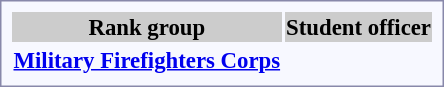<table style="border:1px solid #8888aa; background-color:#f7f8ff; padding:5px; font-size:95%; margin: 0px 12px 12px 0px;">
<tr bgcolor="#CCCCCC">
<th>Rank group</th>
<th colspan=12>Student officer</th>
</tr>
<tr style="text-align:center;">
<td rowspan=2> <strong><a href='#'>Military Firefighters Corps</a></strong></td>
<td colspan=12></td>
</tr>
<tr style="text-align:center;">
<td colspan=12></td>
</tr>
</table>
